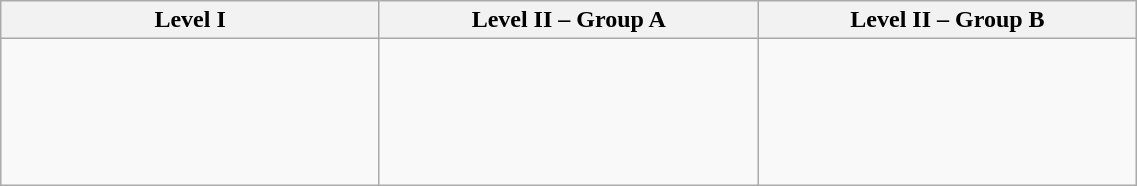<table class="wikitable" width=60%>
<tr>
<th width=33%>Level I</th>
<th width=33%>Level II – Group A</th>
<th width=33%>Level II – Group B</th>
</tr>
<tr>
<td><br><br>
<br>
<br>
<br>
</td>
<td valign=top><br><br>
<br>
<br>
</td>
<td valign=top><br><br>
<br>
<br>
</td>
</tr>
</table>
